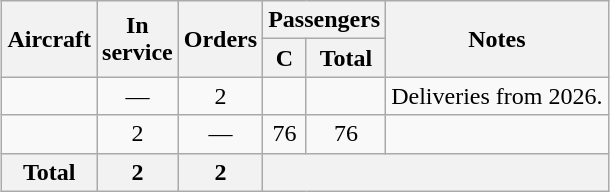<table class="wikitable" style="margin:1em auto; border-collapse:collapse; text-align:center">
<tr>
<th rowspan="2">Aircraft</th>
<th rowspan="2">In<br>service</th>
<th rowspan="2">Orders</th>
<th colspan="2">Passengers</th>
<th rowspan="2">Notes</th>
</tr>
<tr>
<th><abbr>C</abbr></th>
<th>Total</th>
</tr>
<tr>
<td></td>
<td>—</td>
<td>2</td>
<td></td>
<td></td>
<td>Deliveries from 2026.</td>
</tr>
<tr>
<td></td>
<td>2</td>
<td>—</td>
<td>76</td>
<td>76</td>
<td></td>
</tr>
<tr>
<th>Total</th>
<th>2</th>
<th>2</th>
<th colspan="5"></th>
</tr>
</table>
